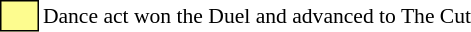<table class="toccolours" style="font-size: 90%; white-space: nowrap;">
<tr>
<td style="background:#fdfc8f; border:1px solid black;">      </td>
<td>Dance act won the Duel and advanced to The Cut</td>
</tr>
</table>
